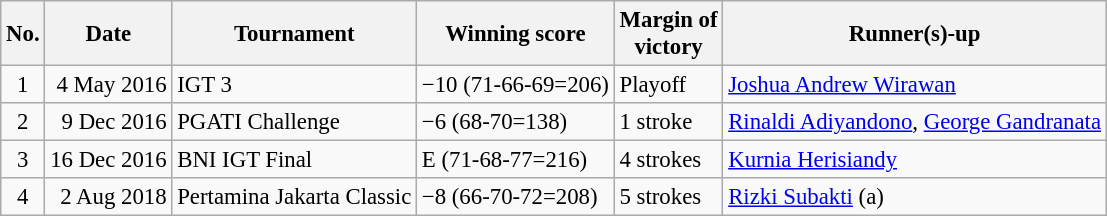<table class="wikitable" style="font-size:95%;">
<tr>
<th>No.</th>
<th>Date</th>
<th>Tournament</th>
<th>Winning score</th>
<th>Margin of<br>victory</th>
<th>Runner(s)-up</th>
</tr>
<tr>
<td align=center>1</td>
<td align=right>4 May 2016</td>
<td>IGT 3</td>
<td>−10 (71-66-69=206)</td>
<td>Playoff</td>
<td> <a href='#'>Joshua Andrew Wirawan</a></td>
</tr>
<tr>
<td align=center>2</td>
<td align=right>9 Dec 2016</td>
<td>PGATI Challenge</td>
<td>−6 (68-70=138)</td>
<td>1 stroke</td>
<td> <a href='#'>Rinaldi Adiyandono</a>,  <a href='#'>George Gandranata</a></td>
</tr>
<tr>
<td align=center>3</td>
<td align=right>16 Dec 2016</td>
<td>BNI IGT Final</td>
<td>E (71-68-77=216)</td>
<td>4 strokes</td>
<td> <a href='#'>Kurnia Herisiandy</a></td>
</tr>
<tr>
<td align=center>4</td>
<td align=right>2 Aug 2018</td>
<td>Pertamina Jakarta Classic</td>
<td>−8 (66-70-72=208)</td>
<td>5 strokes</td>
<td> <a href='#'>Rizki Subakti</a> (a)</td>
</tr>
</table>
